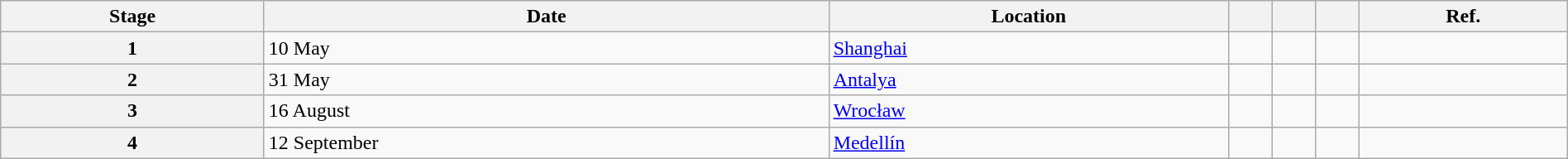<table class="wikitable" style="width:100%">
<tr>
<th>Stage</th>
<th>Date</th>
<th>Location</th>
<th></th>
<th></th>
<th></th>
<th>Ref.</th>
</tr>
<tr>
<th>1</th>
<td>10 May</td>
<td> <a href='#'>Shanghai</a></td>
<td></td>
<td></td>
<td></td>
<td></td>
</tr>
<tr>
<th>2</th>
<td>31 May</td>
<td> <a href='#'>Antalya</a></td>
<td></td>
<td></td>
<td></td>
<td></td>
</tr>
<tr>
<th>3</th>
<td>16 August</td>
<td> <a href='#'>Wrocław</a></td>
<td></td>
<td></td>
<td></td>
<td></td>
</tr>
<tr>
<th>4</th>
<td>12 September</td>
<td> <a href='#'>Medellín</a></td>
<td></td>
<td></td>
<td></td>
<td></td>
</tr>
</table>
